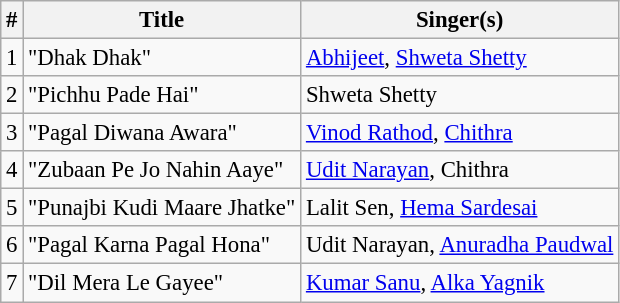<table class="wikitable" style="font-size:95%;">
<tr>
<th scope="col">#</th>
<th scope="col">Title</th>
<th scope="col">Singer(s)</th>
</tr>
<tr>
<td>1</td>
<td>"Dhak Dhak"</td>
<td><a href='#'>Abhijeet</a>, <a href='#'>Shweta Shetty</a></td>
</tr>
<tr>
<td>2</td>
<td>"Pichhu Pade Hai"</td>
<td>Shweta Shetty</td>
</tr>
<tr>
<td>3</td>
<td>"Pagal Diwana Awara"</td>
<td><a href='#'>Vinod Rathod</a>, <a href='#'>Chithra</a></td>
</tr>
<tr>
<td>4</td>
<td>"Zubaan Pe Jo Nahin Aaye"</td>
<td><a href='#'>Udit Narayan</a>, Chithra</td>
</tr>
<tr>
<td>5</td>
<td>"Punajbi Kudi Maare Jhatke"</td>
<td>Lalit Sen, <a href='#'>Hema Sardesai</a></td>
</tr>
<tr>
<td>6</td>
<td>"Pagal Karna Pagal Hona"</td>
<td>Udit Narayan, <a href='#'>Anuradha Paudwal</a></td>
</tr>
<tr>
<td>7</td>
<td>"Dil Mera Le Gayee"</td>
<td><a href='#'>Kumar Sanu</a>, <a href='#'>Alka Yagnik</a></td>
</tr>
</table>
